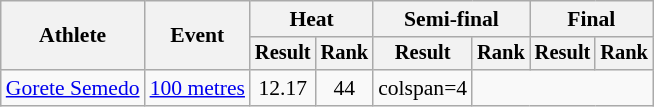<table class="wikitable" style="font-size:90%">
<tr>
<th rowspan="2">Athlete</th>
<th rowspan="2">Event</th>
<th colspan="2">Heat</th>
<th colspan="2">Semi-final</th>
<th colspan="2">Final</th>
</tr>
<tr style="font-size:95%">
<th>Result</th>
<th>Rank</th>
<th>Result</th>
<th>Rank</th>
<th>Result</th>
<th>Rank</th>
</tr>
<tr style=text-align:center>
<td style=text-align:left><a href='#'>Gorete Semedo</a></td>
<td style=text-align:left><a href='#'>100 metres</a></td>
<td>12.17</td>
<td>44</td>
<td>colspan=4</td>
</tr>
</table>
